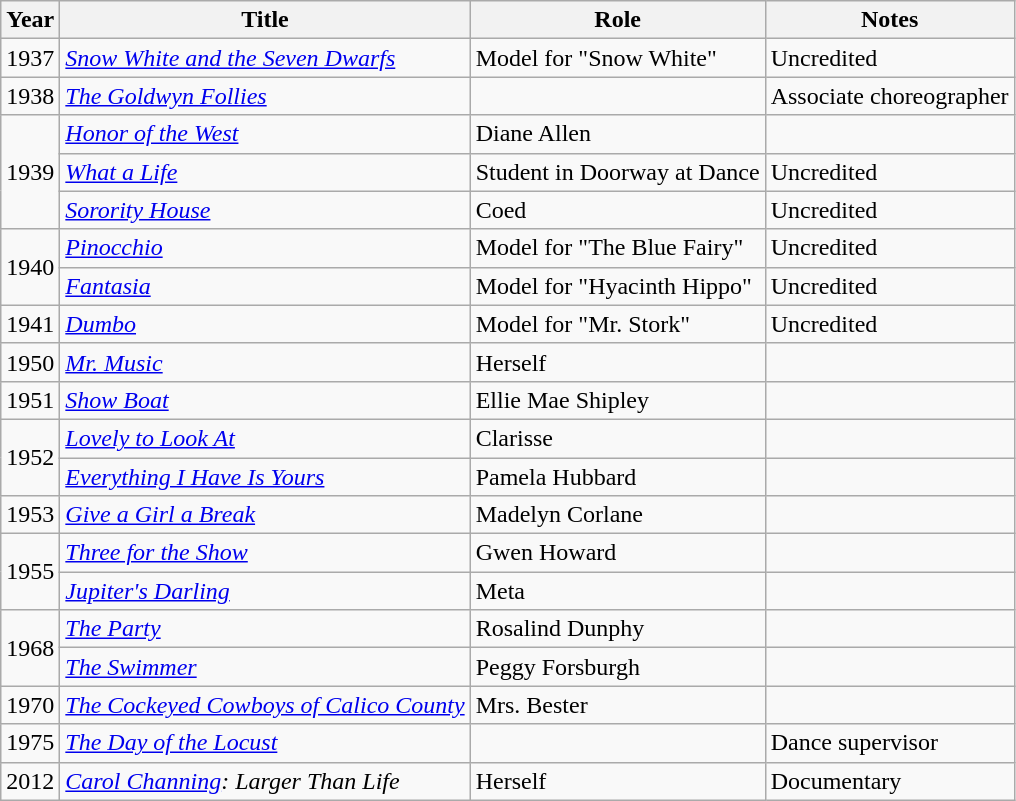<table class="wikitable">
<tr>
<th>Year</th>
<th>Title</th>
<th>Role</th>
<th>Notes</th>
</tr>
<tr>
<td>1937</td>
<td><em><a href='#'>Snow White and the Seven Dwarfs</a></em></td>
<td>Model for "Snow White"</td>
<td>Uncredited</td>
</tr>
<tr>
<td>1938</td>
<td><em><a href='#'>The Goldwyn Follies</a></em></td>
<td></td>
<td>Associate choreographer</td>
</tr>
<tr>
<td rowspan=3>1939</td>
<td><em><a href='#'>Honor of the West</a></em></td>
<td>Diane Allen</td>
<td></td>
</tr>
<tr>
<td><em><a href='#'>What a Life</a></em></td>
<td>Student in Doorway at Dance</td>
<td>Uncredited</td>
</tr>
<tr>
<td><em><a href='#'>Sorority House</a></em></td>
<td>Coed</td>
<td>Uncredited</td>
</tr>
<tr>
<td rowspan=2>1940</td>
<td><em><a href='#'>Pinocchio</a></em></td>
<td>Model for "The Blue Fairy"</td>
<td>Uncredited</td>
</tr>
<tr>
<td><em><a href='#'>Fantasia</a></em></td>
<td>Model for "Hyacinth Hippo"</td>
<td>Uncredited</td>
</tr>
<tr>
<td>1941</td>
<td><em><a href='#'>Dumbo</a></em></td>
<td>Model for "Mr. Stork"</td>
<td>Uncredited</td>
</tr>
<tr>
<td>1950</td>
<td><em><a href='#'>Mr. Music</a></em></td>
<td>Herself</td>
<td></td>
</tr>
<tr>
<td>1951</td>
<td><em><a href='#'>Show Boat</a></em></td>
<td>Ellie Mae Shipley</td>
<td></td>
</tr>
<tr>
<td rowspan=2>1952</td>
<td><em><a href='#'>Lovely to Look At</a></em></td>
<td>Clarisse</td>
<td></td>
</tr>
<tr>
<td><em><a href='#'>Everything I Have Is Yours</a></em></td>
<td>Pamela Hubbard</td>
<td></td>
</tr>
<tr>
<td>1953</td>
<td><em><a href='#'>Give a Girl a Break</a></em></td>
<td>Madelyn Corlane</td>
<td></td>
</tr>
<tr>
<td rowspan=2>1955</td>
<td><em><a href='#'>Three for the Show</a></em></td>
<td>Gwen Howard</td>
<td></td>
</tr>
<tr>
<td><em><a href='#'>Jupiter's Darling</a></em></td>
<td>Meta</td>
<td></td>
</tr>
<tr>
<td rowspan=2>1968</td>
<td><em><a href='#'>The Party</a></em></td>
<td>Rosalind Dunphy</td>
<td></td>
</tr>
<tr>
<td><em><a href='#'>The Swimmer</a></em></td>
<td>Peggy Forsburgh</td>
<td></td>
</tr>
<tr>
<td>1970</td>
<td><em><a href='#'>The Cockeyed Cowboys of Calico County</a></em></td>
<td>Mrs. Bester</td>
<td></td>
</tr>
<tr>
<td>1975</td>
<td><em><a href='#'>The Day of the Locust</a></em></td>
<td></td>
<td>Dance supervisor</td>
</tr>
<tr>
<td>2012</td>
<td><em><a href='#'>Carol Channing</a>: Larger Than Life</em></td>
<td>Herself</td>
<td>Documentary</td>
</tr>
</table>
